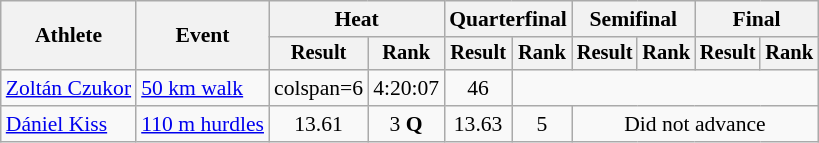<table class=wikitable style="font-size:90%">
<tr>
<th rowspan="2">Athlete</th>
<th rowspan="2">Event</th>
<th colspan="2">Heat</th>
<th colspan="2">Quarterfinal</th>
<th colspan="2">Semifinal</th>
<th colspan="2">Final</th>
</tr>
<tr style="font-size:95%">
<th>Result</th>
<th>Rank</th>
<th>Result</th>
<th>Rank</th>
<th>Result</th>
<th>Rank</th>
<th>Result</th>
<th>Rank</th>
</tr>
<tr align=center>
<td align=left><a href='#'>Zoltán Czukor</a></td>
<td align=left><a href='#'>50 km walk</a></td>
<td>colspan=6 </td>
<td>4:20:07</td>
<td>46</td>
</tr>
<tr align=center>
<td align=left><a href='#'>Dániel Kiss</a></td>
<td align=left><a href='#'>110 m hurdles</a></td>
<td>13.61</td>
<td>3 <strong>Q</strong></td>
<td>13.63</td>
<td>5</td>
<td colspan=4>Did not advance</td>
</tr>
</table>
